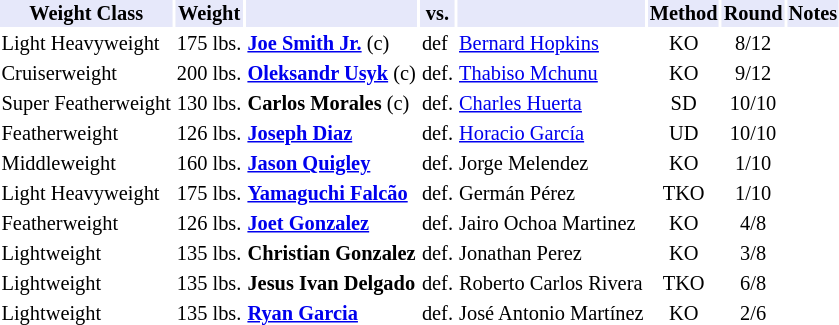<table class="toccolours" style="font-size: 85%;">
<tr>
<th style="background:#e6e8fa; color:#000; text-align:center;">Weight Class</th>
<th style="background:#e6e8fa; color:#000; text-align:center;">Weight</th>
<th style="background:#e6e8fa; color:#000; text-align:center;"></th>
<th style="background:#e6e8fa; color:#000; text-align:center;">vs.</th>
<th style="background:#e6e8fa; color:#000; text-align:center;"></th>
<th style="background:#e6e8fa; color:#000; text-align:center;">Method</th>
<th style="background:#e6e8fa; color:#000; text-align:center;">Round</th>
<th style="background:#e6e8fa; color:#000; text-align:center;">Notes</th>
</tr>
<tr>
<td>Light Heavyweight</td>
<td>175 lbs.</td>
<td><strong><a href='#'>Joe Smith Jr.</a></strong> (c)</td>
<td>def</td>
<td><a href='#'>Bernard Hopkins</a></td>
<td align=center>KO</td>
<td align=center>8/12</td>
<td></td>
</tr>
<tr>
<td>Cruiserweight</td>
<td>200 lbs.</td>
<td><strong><a href='#'>Oleksandr Usyk</a></strong> (c)</td>
<td>def.</td>
<td><a href='#'>Thabiso Mchunu</a></td>
<td align=center>KO</td>
<td align=center>9/12</td>
<td></td>
</tr>
<tr>
<td>Super Featherweight</td>
<td>130 lbs.</td>
<td><strong>Carlos Morales</strong> (c)</td>
<td>def.</td>
<td><a href='#'>Charles Huerta</a></td>
<td align=center>SD</td>
<td align=center>10/10</td>
<td></td>
</tr>
<tr>
<td>Featherweight</td>
<td>126 lbs.</td>
<td><strong><a href='#'>Joseph Diaz</a></strong></td>
<td>def.</td>
<td><a href='#'>Horacio García</a></td>
<td align=center>UD</td>
<td align=center>10/10</td>
<td></td>
</tr>
<tr>
<td>Middleweight</td>
<td>160 lbs.</td>
<td><strong><a href='#'>Jason Quigley</a></strong></td>
<td>def.</td>
<td>Jorge Melendez</td>
<td align=center>KO</td>
<td align=center>1/10</td>
</tr>
<tr>
<td>Light Heavyweight</td>
<td>175 lbs.</td>
<td><strong><a href='#'>Yamaguchi Falcão</a></strong></td>
<td>def.</td>
<td>Germán Pérez</td>
<td align=center>TKO</td>
<td align=center>1/10</td>
</tr>
<tr>
<td>Featherweight</td>
<td>126 lbs.</td>
<td><strong><a href='#'>Joet Gonzalez</a></strong></td>
<td>def.</td>
<td>Jairo Ochoa Martinez</td>
<td align=center>KO</td>
<td align=center>4/8</td>
</tr>
<tr>
<td>Lightweight</td>
<td>135 lbs.</td>
<td><strong>Christian Gonzalez</strong></td>
<td>def.</td>
<td>Jonathan Perez</td>
<td align=center>KO</td>
<td align=center>3/8</td>
</tr>
<tr>
<td>Lightweight</td>
<td>135 lbs.</td>
<td><strong>Jesus Ivan Delgado</strong></td>
<td>def.</td>
<td>Roberto Carlos Rivera</td>
<td align=center>TKO</td>
<td align=center>6/8</td>
</tr>
<tr>
<td>Lightweight</td>
<td>135 lbs.</td>
<td><strong><a href='#'>Ryan Garcia</a></strong></td>
<td>def.</td>
<td>José Antonio Martínez</td>
<td align=center>KO</td>
<td align=center>2/6</td>
</tr>
</table>
